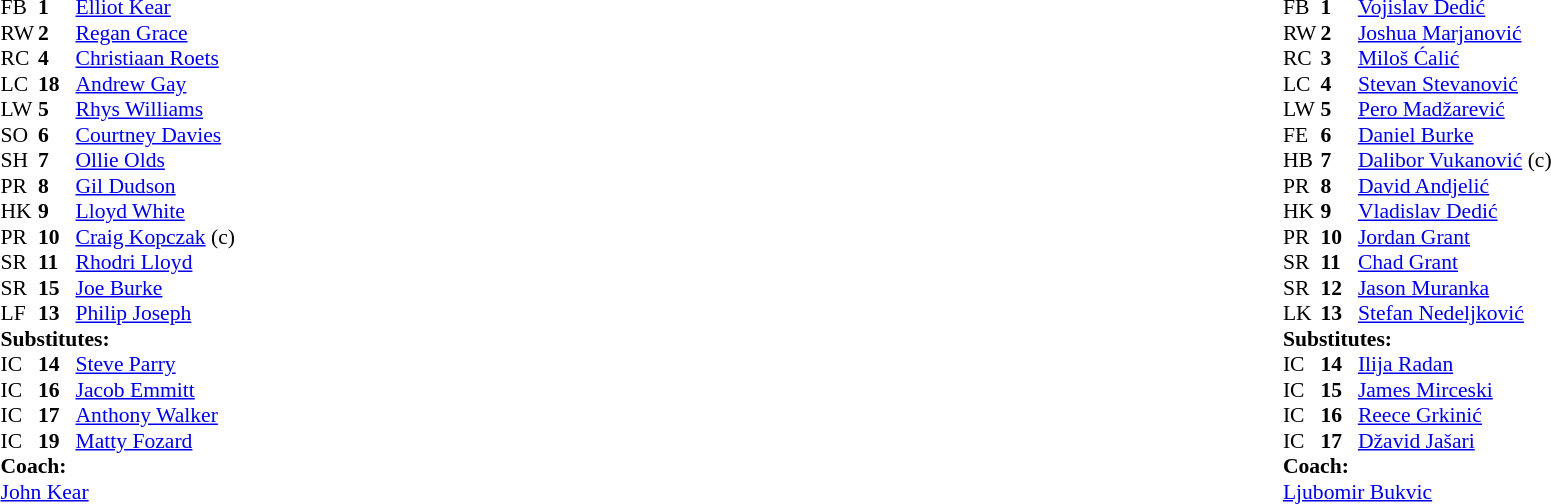<table width="100%">
<tr>
<td valign="top" width="50%"><br><table style="font-size: 90%" cellspacing="0" cellpadding="0">
<tr>
<th width="25"></th>
<th width="25"></th>
</tr>
<tr>
<td>FB</td>
<td><strong>1</strong></td>
<td><a href='#'>Elliot Kear</a></td>
</tr>
<tr>
<td>RW</td>
<td><strong>2</strong></td>
<td><a href='#'>Regan Grace</a></td>
</tr>
<tr>
<td>RC</td>
<td><strong>4</strong></td>
<td><a href='#'>Christiaan Roets</a></td>
</tr>
<tr>
<td>LC</td>
<td><strong>18</strong></td>
<td><a href='#'>Andrew Gay</a></td>
</tr>
<tr>
<td>LW</td>
<td><strong>5</strong></td>
<td><a href='#'>Rhys Williams</a></td>
</tr>
<tr>
<td>SO</td>
<td><strong>6</strong></td>
<td><a href='#'>Courtney Davies</a></td>
</tr>
<tr>
<td>SH</td>
<td><strong>7</strong></td>
<td><a href='#'>Ollie Olds</a></td>
</tr>
<tr>
<td>PR</td>
<td><strong>8</strong></td>
<td><a href='#'>Gil Dudson</a></td>
</tr>
<tr>
<td>HK</td>
<td><strong>9</strong></td>
<td><a href='#'>Lloyd White</a></td>
</tr>
<tr>
<td>PR</td>
<td><strong>10</strong></td>
<td><a href='#'>Craig Kopczak</a> (c)</td>
</tr>
<tr>
<td>SR</td>
<td><strong>11</strong></td>
<td><a href='#'>Rhodri Lloyd</a></td>
</tr>
<tr>
<td>SR</td>
<td><strong>15</strong></td>
<td><a href='#'>Joe Burke</a></td>
</tr>
<tr>
<td>LF</td>
<td><strong>13</strong></td>
<td><a href='#'>Philip Joseph</a></td>
</tr>
<tr>
<td colspan=3><strong>Substitutes:</strong></td>
</tr>
<tr>
<td>IC</td>
<td><strong>14</strong></td>
<td><a href='#'>Steve Parry</a></td>
</tr>
<tr>
<td>IC</td>
<td><strong>16</strong></td>
<td><a href='#'>Jacob Emmitt</a></td>
</tr>
<tr>
<td>IC</td>
<td><strong>17</strong></td>
<td><a href='#'>Anthony Walker</a></td>
</tr>
<tr>
<td>IC</td>
<td><strong>19</strong></td>
<td><a href='#'>Matty Fozard</a></td>
</tr>
<tr>
<td colspan=3><strong>Coach:</strong></td>
</tr>
<tr>
<td colspan="4"><a href='#'>John Kear</a></td>
</tr>
</table>
</td>
<td valign="top" width="50%"><br><table style="font-size: 90%" cellspacing="0" cellpadding="0" align="center">
<tr>
<th width="25"></th>
<th width="25"></th>
</tr>
<tr>
<td>FB</td>
<td><strong>1</strong></td>
<td><a href='#'>Vojislav Dedić</a></td>
</tr>
<tr>
<td>RW</td>
<td><strong>2</strong></td>
<td><a href='#'>Joshua Marjanović</a></td>
</tr>
<tr>
<td>RC</td>
<td><strong>3</strong></td>
<td><a href='#'>Miloš Ćalić</a></td>
</tr>
<tr>
<td>LC</td>
<td><strong>4</strong></td>
<td><a href='#'>Stevan Stevanović</a></td>
</tr>
<tr>
<td>LW</td>
<td><strong>5</strong></td>
<td><a href='#'>Pero Madžarević</a> </td>
</tr>
<tr>
<td>FE</td>
<td><strong>6</strong></td>
<td><a href='#'>Daniel Burke</a></td>
</tr>
<tr>
<td>HB</td>
<td><strong>7</strong></td>
<td><a href='#'>Dalibor Vukanović</a> (c)</td>
</tr>
<tr>
<td>PR</td>
<td><strong>8</strong></td>
<td><a href='#'>David Andjelić</a></td>
</tr>
<tr>
<td>HK</td>
<td><strong>9</strong></td>
<td><a href='#'>Vladislav Dedić</a></td>
</tr>
<tr>
<td>PR</td>
<td><strong>10</strong></td>
<td><a href='#'>Jordan Grant</a></td>
</tr>
<tr>
<td>SR</td>
<td><strong>11</strong></td>
<td><a href='#'>Chad Grant</a></td>
</tr>
<tr>
<td>SR</td>
<td><strong>12</strong></td>
<td><a href='#'>Jason Muranka</a></td>
</tr>
<tr>
<td>LK</td>
<td><strong>13</strong></td>
<td><a href='#'>Stefan Nedeljković</a></td>
</tr>
<tr>
<td colspan=3><strong>Substitutes:</strong></td>
</tr>
<tr>
<td>IC</td>
<td><strong>14</strong></td>
<td><a href='#'>Ilija Radan</a></td>
</tr>
<tr>
<td>IC</td>
<td><strong>15</strong></td>
<td><a href='#'>James Mirceski</a></td>
</tr>
<tr>
<td>IC</td>
<td><strong>16</strong></td>
<td><a href='#'>Reece Grkinić</a></td>
</tr>
<tr>
<td>IC</td>
<td><strong>17</strong></td>
<td><a href='#'>Džavid Jašari</a></td>
</tr>
<tr>
<td colspan=3><strong>Coach:</strong></td>
</tr>
<tr>
<td colspan="4"><a href='#'>Ljubomir Bukvic</a></td>
</tr>
</table>
</td>
</tr>
</table>
